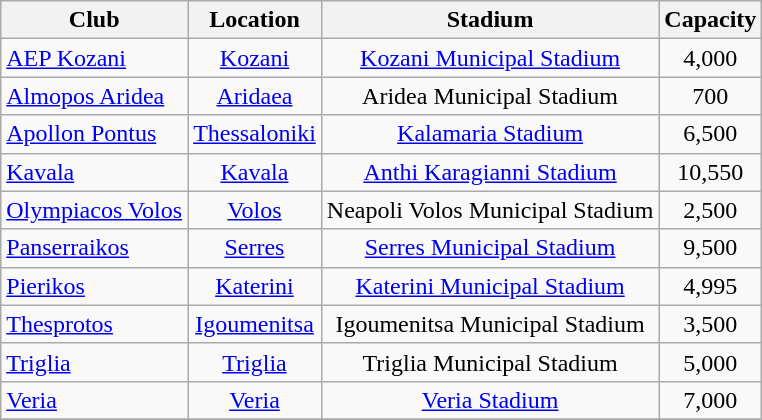<table class="wikitable sortable" style="text-align:center;">
<tr>
<th>Club</th>
<th>Location</th>
<th>Stadium</th>
<th>Capacity</th>
</tr>
<tr>
<td style="text-align:left;"><a href='#'>AEP Kozani</a></td>
<td><a href='#'>Kozani</a></td>
<td><a href='#'>Kozani Municipal Stadium</a></td>
<td>4,000</td>
</tr>
<tr>
<td style="text-align:left;"><a href='#'>Almopos Aridea</a></td>
<td><a href='#'>Aridaea</a></td>
<td>Aridea Municipal Stadium</td>
<td align="center">700</td>
</tr>
<tr>
<td style="text-align:left;"><a href='#'>Apollon Pontus</a></td>
<td><a href='#'>Thessaloniki</a></td>
<td><a href='#'>Kalamaria Stadium</a></td>
<td align="center">6,500</td>
</tr>
<tr>
<td style="text-align:left;"><a href='#'>Kavala</a></td>
<td><a href='#'>Kavala</a></td>
<td><a href='#'>Anthi Karagianni Stadium</a></td>
<td align="center">10,550</td>
</tr>
<tr>
<td style="text-align:left;"><a href='#'>Olympiacos Volos</a></td>
<td><a href='#'>Volos</a></td>
<td>Neapoli Volos Municipal Stadium</td>
<td align="center">2,500</td>
</tr>
<tr>
<td style="text-align:left;"><a href='#'>Panserraikos</a></td>
<td><a href='#'>Serres</a></td>
<td><a href='#'>Serres Municipal Stadium</a></td>
<td>9,500</td>
</tr>
<tr>
<td style="text-align:left;"><a href='#'>Pierikos</a></td>
<td><a href='#'>Katerini</a></td>
<td><a href='#'>Katerini Municipal Stadium</a></td>
<td>4,995</td>
</tr>
<tr>
<td style="text-align:left;"><a href='#'>Thesprotos</a></td>
<td><a href='#'>Igoumenitsa</a></td>
<td>Igoumenitsa Municipal Stadium</td>
<td align="center">3,500</td>
</tr>
<tr>
<td style="text-align:left;"><a href='#'>Triglia</a></td>
<td><a href='#'>Triglia</a></td>
<td>Triglia Municipal Stadium</td>
<td align="center">5,000</td>
</tr>
<tr>
<td style="text-align:left;"><a href='#'>Veria</a></td>
<td><a href='#'>Veria</a></td>
<td><a href='#'>Veria Stadium</a></td>
<td align="center">7,000</td>
</tr>
<tr>
</tr>
</table>
